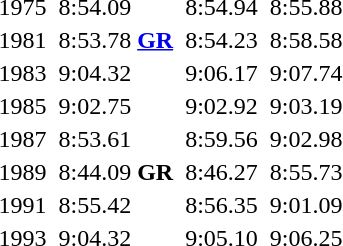<table>
<tr>
<td>1975</td>
<td></td>
<td>8:54.09</td>
<td></td>
<td>8:54.94</td>
<td></td>
<td>8:55.88</td>
</tr>
<tr>
<td>1981</td>
<td></td>
<td>8:53.78 <strong><a href='#'>GR</a></strong></td>
<td></td>
<td>8:54.23</td>
<td></td>
<td>8:58.58</td>
</tr>
<tr>
<td>1983</td>
<td></td>
<td>9:04.32</td>
<td></td>
<td>9:06.17</td>
<td></td>
<td>9:07.74</td>
</tr>
<tr>
<td>1985</td>
<td></td>
<td>9:02.75</td>
<td></td>
<td>9:02.92</td>
<td></td>
<td>9:03.19</td>
</tr>
<tr>
<td>1987</td>
<td></td>
<td>8:53.61</td>
<td></td>
<td>8:59.56</td>
<td></td>
<td>9:02.98</td>
</tr>
<tr>
<td>1989</td>
<td></td>
<td>8:44.09 <strong>GR</strong></td>
<td></td>
<td>8:46.27</td>
<td></td>
<td>8:55.73</td>
</tr>
<tr>
<td>1991</td>
<td></td>
<td>8:55.42</td>
<td></td>
<td>8:56.35</td>
<td></td>
<td>9:01.09</td>
</tr>
<tr>
<td>1993</td>
<td></td>
<td>9:04.32</td>
<td></td>
<td>9:05.10</td>
<td></td>
<td>9:06.25</td>
</tr>
</table>
